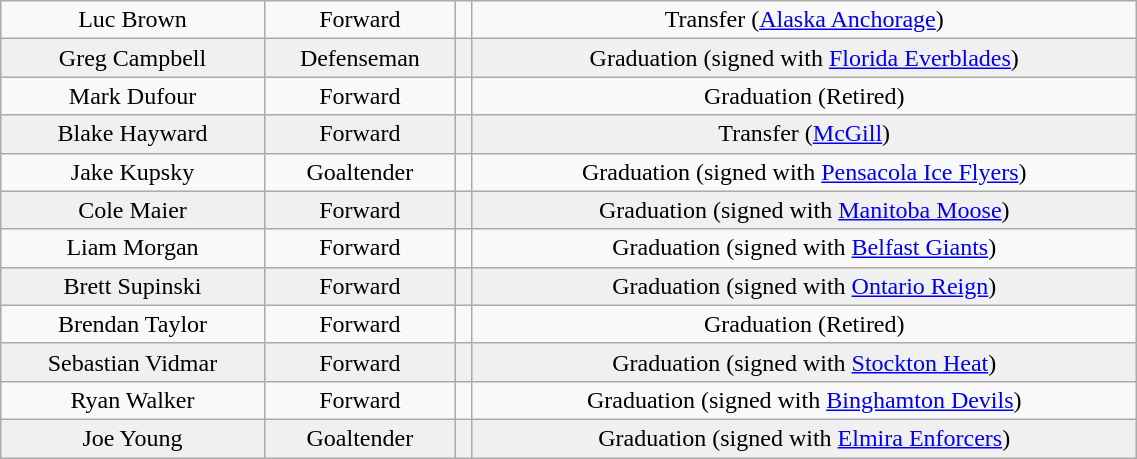<table class="wikitable" width="60%">
<tr align="center" bgcolor="">
<td>Luc Brown</td>
<td>Forward</td>
<td></td>
<td>Transfer (<a href='#'>Alaska Anchorage</a>)</td>
</tr>
<tr align="center" bgcolor="f0f0f0">
<td>Greg Campbell</td>
<td>Defenseman</td>
<td></td>
<td>Graduation (signed with <a href='#'>Florida Everblades</a>)</td>
</tr>
<tr align="center" bgcolor="">
<td>Mark Dufour</td>
<td>Forward</td>
<td></td>
<td>Graduation (Retired)</td>
</tr>
<tr align="center" bgcolor="f0f0f0">
<td>Blake Hayward</td>
<td>Forward</td>
<td></td>
<td>Transfer (<a href='#'>McGill</a>)</td>
</tr>
<tr align="center" bgcolor="">
<td>Jake Kupsky</td>
<td>Goaltender</td>
<td></td>
<td>Graduation (signed with <a href='#'>Pensacola Ice Flyers</a>)</td>
</tr>
<tr align="center" bgcolor="f0f0f0">
<td>Cole Maier</td>
<td>Forward</td>
<td></td>
<td>Graduation (signed with <a href='#'>Manitoba Moose</a>)</td>
</tr>
<tr align="center" bgcolor="">
<td>Liam Morgan</td>
<td>Forward</td>
<td></td>
<td>Graduation (signed with <a href='#'>Belfast Giants</a>)</td>
</tr>
<tr align="center" bgcolor="f0f0f0">
<td>Brett Supinski</td>
<td>Forward</td>
<td></td>
<td>Graduation (signed with <a href='#'>Ontario Reign</a>)</td>
</tr>
<tr align="center" bgcolor="">
<td>Brendan Taylor</td>
<td>Forward</td>
<td></td>
<td>Graduation (Retired)</td>
</tr>
<tr align="center" bgcolor="f0f0f0">
<td>Sebastian Vidmar</td>
<td>Forward</td>
<td></td>
<td>Graduation (signed with <a href='#'>Stockton Heat</a>)</td>
</tr>
<tr align="center" bgcolor="">
<td>Ryan Walker</td>
<td>Forward</td>
<td></td>
<td>Graduation (signed with <a href='#'>Binghamton Devils</a>)</td>
</tr>
<tr align="center" bgcolor="f0f0f0">
<td>Joe Young</td>
<td>Goaltender</td>
<td></td>
<td>Graduation (signed with <a href='#'>Elmira Enforcers</a>)</td>
</tr>
</table>
